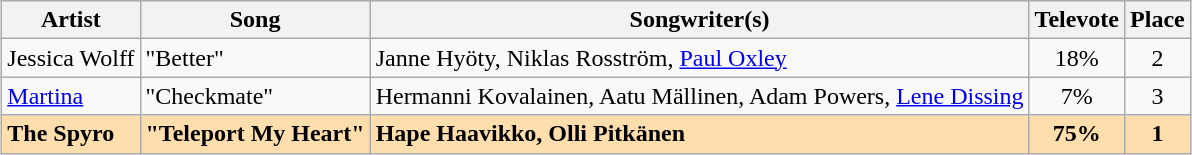<table class="sortable wikitable" style="margin: 1em auto 1em auto; text-align:center">
<tr>
<th>Artist</th>
<th>Song</th>
<th>Songwriter(s)</th>
<th>Televote</th>
<th>Place</th>
</tr>
<tr>
<td align="left">Jessica Wolff</td>
<td align="left">"Better"</td>
<td align="left">Janne Hyöty, Niklas Rosström, <a href='#'>Paul Oxley</a></td>
<td>18%</td>
<td>2</td>
</tr>
<tr>
<td align="left"><a href='#'>Martina</a></td>
<td align="left">"Checkmate"</td>
<td align="left">Hermanni Kovalainen, Aatu Mällinen, Adam Powers, <a href='#'>Lene Dissing</a></td>
<td>7%</td>
<td>3</td>
</tr>
<tr style="font-weight:bold; background:#FFDEAD;">
<td align="left">The Spyro</td>
<td align="left">"Teleport My Heart"</td>
<td align="left">Hape Haavikko, Olli Pitkänen</td>
<td>75%</td>
<td>1</td>
</tr>
</table>
